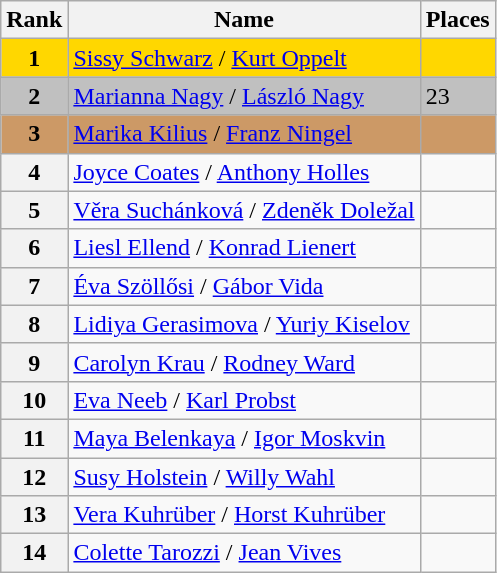<table class="wikitable">
<tr>
<th>Rank</th>
<th>Name</th>
<th>Places</th>
</tr>
<tr bgcolor="gold">
<td align="center"><strong>1</strong></td>
<td> <a href='#'>Sissy Schwarz</a> / <a href='#'>Kurt Oppelt</a></td>
<td></td>
</tr>
<tr bgcolor="silver">
<td align="center"><strong>2</strong></td>
<td> <a href='#'>Marianna Nagy</a> / <a href='#'>László Nagy</a></td>
<td>23</td>
</tr>
<tr bgcolor="cc9966">
<td align="center"><strong>3</strong></td>
<td> <a href='#'>Marika Kilius</a> / <a href='#'>Franz Ningel</a></td>
<td></td>
</tr>
<tr>
<th>4</th>
<td> <a href='#'>Joyce Coates</a> / <a href='#'>Anthony Holles</a></td>
<td></td>
</tr>
<tr>
<th>5</th>
<td> <a href='#'>Věra Suchánková</a> / <a href='#'>Zdeněk Doležal</a></td>
<td></td>
</tr>
<tr>
<th>6</th>
<td> <a href='#'>Liesl Ellend</a> / <a href='#'>Konrad Lienert</a></td>
<td></td>
</tr>
<tr>
<th>7</th>
<td> <a href='#'>Éva Szöllősi</a> / <a href='#'>Gábor Vida</a></td>
<td></td>
</tr>
<tr>
<th>8</th>
<td> <a href='#'>Lidiya Gerasimova</a> / <a href='#'>Yuriy Kiselov</a></td>
<td></td>
</tr>
<tr>
<th>9</th>
<td> <a href='#'>Carolyn Krau</a> / <a href='#'>Rodney Ward</a></td>
<td></td>
</tr>
<tr>
<th>10</th>
<td> <a href='#'>Eva Neeb</a> / <a href='#'>Karl Probst</a></td>
<td></td>
</tr>
<tr>
<th>11</th>
<td> <a href='#'>Maya Belenkaya</a> / <a href='#'>Igor Moskvin</a></td>
<td></td>
</tr>
<tr>
<th>12</th>
<td> <a href='#'>Susy Holstein</a> / <a href='#'>Willy Wahl</a></td>
<td></td>
</tr>
<tr>
<th>13</th>
<td> <a href='#'>Vera Kuhrüber</a> / <a href='#'>Horst Kuhrüber</a></td>
<td></td>
</tr>
<tr>
<th>14</th>
<td> <a href='#'>Colette Tarozzi</a> / <a href='#'>Jean Vives</a></td>
<td></td>
</tr>
</table>
